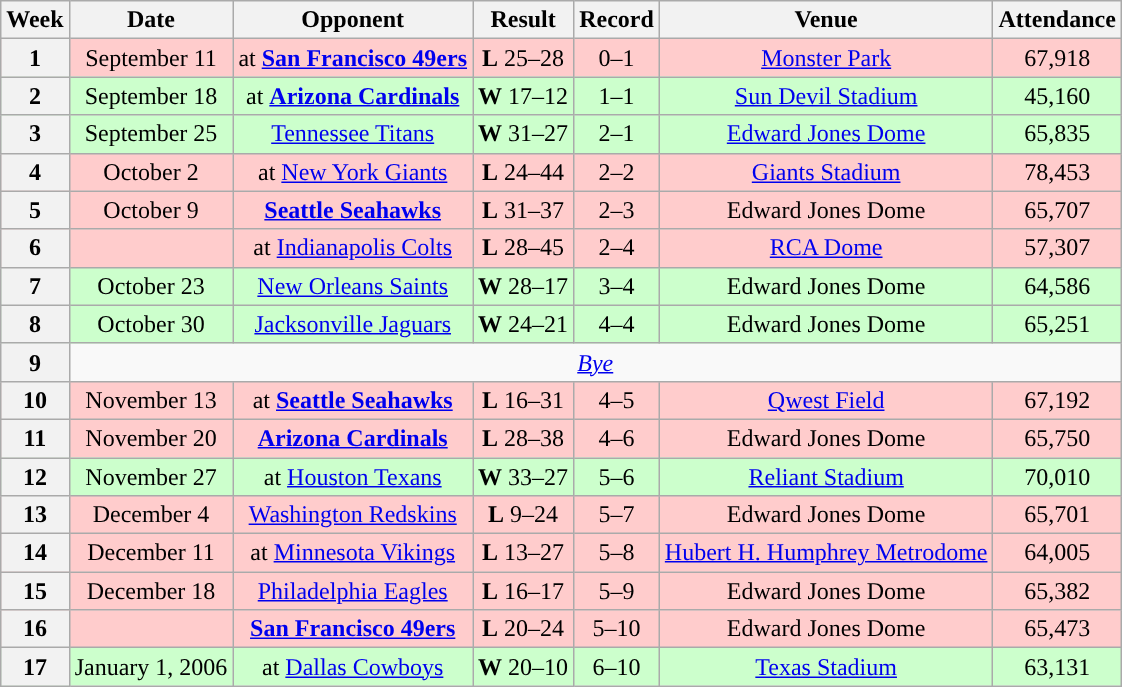<table class="wikitable" style="text-align:center">
<tr>
<th>Week</th>
<th>Date</th>
<th>Opponent</th>
<th>Result</th>
<th>Record</th>
<th>Venue</th>
<th>Attendance</th>
</tr>
<tr style="background:#fcc">
<th>1</th>
<td>September 11</td>
<td>at <strong><a href='#'>San Francisco 49ers</a></strong></td>
<td><strong>L</strong> 25–28</td>
<td>0–1</td>
<td><a href='#'>Monster Park</a></td>
<td>67,918</td>
</tr>
<tr style="background:#cfc">
<th>2</th>
<td>September 18</td>
<td>at <strong><a href='#'>Arizona Cardinals</a></strong></td>
<td><strong>W</strong> 17–12</td>
<td>1–1</td>
<td><a href='#'>Sun Devil Stadium</a></td>
<td>45,160</td>
</tr>
<tr style="background:#cfc">
<th>3</th>
<td>September 25</td>
<td><a href='#'>Tennessee Titans</a></td>
<td><strong>W</strong> 31–27</td>
<td>2–1</td>
<td><a href='#'>Edward Jones Dome</a></td>
<td>65,835</td>
</tr>
<tr style="background:#fcc">
<th>4</th>
<td>October 2</td>
<td>at <a href='#'>New York Giants</a></td>
<td><strong>L</strong> 24–44</td>
<td>2–2</td>
<td><a href='#'>Giants Stadium</a></td>
<td>78,453</td>
</tr>
<tr style="background:#fcc">
<th>5</th>
<td>October 9</td>
<td><strong><a href='#'>Seattle Seahawks</a></strong></td>
<td><strong>L</strong> 31–37</td>
<td>2–3</td>
<td>Edward Jones Dome</td>
<td>65,707</td>
</tr>
<tr style="background:#fcc">
<th>6</th>
<td></td>
<td>at <a href='#'>Indianapolis Colts</a></td>
<td><strong>L</strong> 28–45</td>
<td>2–4</td>
<td><a href='#'>RCA Dome</a></td>
<td>57,307</td>
</tr>
<tr style="background:#cfc">
<th>7</th>
<td>October 23</td>
<td><a href='#'>New Orleans Saints</a></td>
<td><strong>W</strong> 28–17</td>
<td>3–4</td>
<td>Edward Jones Dome</td>
<td>64,586</td>
</tr>
<tr style="background:#cfc">
<th>8</th>
<td>October 30</td>
<td><a href='#'>Jacksonville Jaguars</a></td>
<td><strong>W</strong> 24–21</td>
<td>4–4</td>
<td>Edward Jones Dome</td>
<td>65,251</td>
</tr>
<tr>
<th>9</th>
<td colspan="6"><em><a href='#'>Bye</a></em></td>
</tr>
<tr style="background:#fcc">
<th>10</th>
<td>November 13</td>
<td>at <strong><a href='#'>Seattle Seahawks</a></strong></td>
<td><strong>L</strong> 16–31</td>
<td>4–5</td>
<td><a href='#'>Qwest Field</a></td>
<td>67,192</td>
</tr>
<tr style="background:#fcc">
<th>11</th>
<td>November 20</td>
<td><strong><a href='#'>Arizona Cardinals</a></strong></td>
<td><strong>L</strong> 28–38</td>
<td>4–6</td>
<td>Edward Jones Dome</td>
<td>65,750</td>
</tr>
<tr style="background:#cfc">
<th>12</th>
<td>November 27</td>
<td>at <a href='#'>Houston Texans</a></td>
<td><strong>W</strong> 33–27</td>
<td>5–6</td>
<td><a href='#'>Reliant Stadium</a></td>
<td>70,010</td>
</tr>
<tr style="background:#fcc">
<th>13</th>
<td>December 4</td>
<td><a href='#'>Washington Redskins</a></td>
<td><strong>L</strong> 9–24</td>
<td>5–7</td>
<td>Edward Jones Dome</td>
<td>65,701</td>
</tr>
<tr style="background:#fcc">
<th>14</th>
<td>December 11</td>
<td>at <a href='#'>Minnesota Vikings</a></td>
<td><strong>L</strong> 13–27</td>
<td>5–8</td>
<td><a href='#'>Hubert H. Humphrey Metrodome</a></td>
<td>64,005</td>
</tr>
<tr style="background:#fcc">
<th>15</th>
<td>December 18</td>
<td><a href='#'>Philadelphia Eagles</a></td>
<td><strong>L</strong> 16–17</td>
<td>5–9</td>
<td>Edward Jones Dome</td>
<td>65,382</td>
</tr>
<tr style="background:#fcc">
<th>16</th>
<td></td>
<td><strong><a href='#'>San Francisco 49ers</a></strong></td>
<td><strong>L</strong> 20–24</td>
<td>5–10</td>
<td>Edward Jones Dome</td>
<td>65,473</td>
</tr>
<tr style="background:#cfc">
<th>17</th>
<td>January 1, 2006</td>
<td>at <a href='#'>Dallas Cowboys</a></td>
<td><strong>W</strong> 20–10</td>
<td>6–10</td>
<td><a href='#'>Texas Stadium</a></td>
<td>63,131</td>
</tr>
</table>
